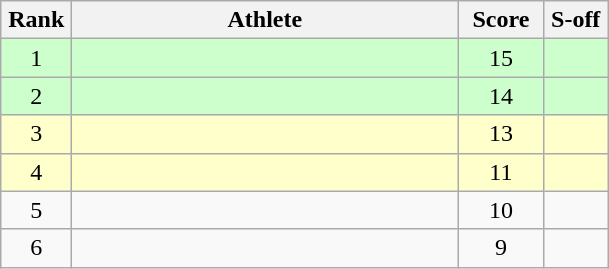<table class="wikitable" style="text-align:center">
<tr>
<th width=40>Rank</th>
<th width=250>Athlete</th>
<th width=50>Score</th>
<th width=35>S-off</th>
</tr>
<tr bgcolor=ccffcc>
<td>1</td>
<td align=left></td>
<td>15</td>
<td></td>
</tr>
<tr bgcolor=ccffcc>
<td>2</td>
<td align=left></td>
<td>14</td>
<td></td>
</tr>
<tr bgcolor=ffffcc>
<td>3</td>
<td align=left></td>
<td>13</td>
<td></td>
</tr>
<tr bgcolor=ffffcc>
<td>4</td>
<td align=left></td>
<td>11</td>
<td></td>
</tr>
<tr>
<td>5</td>
<td align=left></td>
<td>10</td>
<td></td>
</tr>
<tr>
<td>6</td>
<td align=left></td>
<td>9</td>
<td></td>
</tr>
</table>
